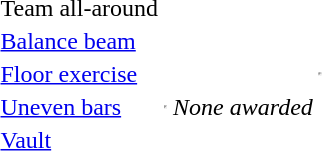<table>
<tr>
<td><br></td>
<td></td>
<td></td>
<td></td>
</tr>
<tr>
<td>Team all-around<br></td>
<td></td>
<td></td>
<td></td>
</tr>
<tr>
<td><a href='#'>Balance beam</a><br></td>
<td></td>
<td></td>
<td></td>
</tr>
<tr>
<td><a href='#'>Floor exercise</a><br></td>
<td></td>
<td></td>
<td><hr></td>
</tr>
<tr>
<td><a href='#'>Uneven bars</a><br></td>
<td><hr></td>
<td><em>None awarded</em></td>
<td></td>
</tr>
<tr>
<td><a href='#'>Vault</a><br></td>
<td></td>
<td></td>
<td></td>
</tr>
</table>
